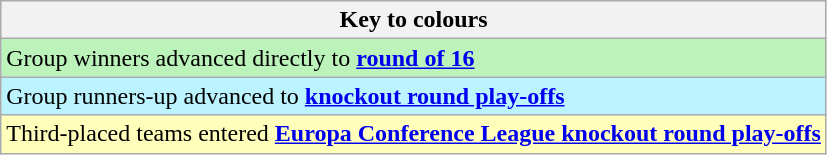<table class="wikitable">
<tr>
<th>Key to colours</th>
</tr>
<tr bgcolor=#BBF3BB>
<td>Group winners advanced directly to <strong><a href='#'>round of 16</a></strong></td>
</tr>
<tr bgcolor=#BBF3FF>
<td>Group runners-up advanced to <strong><a href='#'>knockout round play-offs</a></strong></td>
</tr>
<tr bgcolor=#FFFFBB>
<td>Third-placed teams entered <strong><a href='#'>Europa Conference League knockout round play-offs</a></strong></td>
</tr>
</table>
